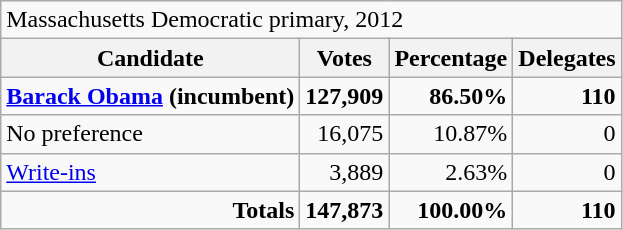<table class=wikitable>
<tr>
<td Colspan=4>Massachusetts Democratic primary, 2012</td>
</tr>
<tr>
<th>Candidate</th>
<th>Votes</th>
<th>Percentage</th>
<th>Delegates</th>
</tr>
<tr>
<td><strong><a href='#'>Barack Obama</a></strong> <strong>(incumbent)</strong></td>
<td align="right"><strong>127,909</strong></td>
<td align="right"><strong>86.50%</strong></td>
<td align="right"><strong>110</strong></td>
</tr>
<tr>
<td>No preference</td>
<td align="right">16,075</td>
<td align="right">10.87%</td>
<td align="right">0</td>
</tr>
<tr>
<td><a href='#'>Write-ins</a></td>
<td align="right">3,889</td>
<td align="right">2.63%</td>
<td align="right">0</td>
</tr>
<tr>
<td align="right"><strong>Totals</strong></td>
<td align="right"><strong>147,873</strong></td>
<td align="right"><strong>100.00%</strong></td>
<td align="right"><strong>110</strong></td>
</tr>
</table>
